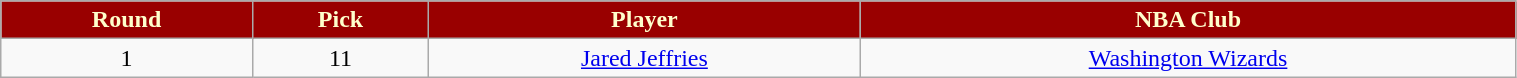<table class="wikitable" width="80%">
<tr align="center"  style="background:#990000;color:#FFFFCC;">
<td><strong>Round</strong></td>
<td><strong>Pick</strong></td>
<td><strong>Player</strong></td>
<td><strong>NBA Club</strong></td>
</tr>
<tr align="center" bgcolor="">
<td>1</td>
<td>11</td>
<td><a href='#'>Jared Jeffries</a></td>
<td><a href='#'>Washington Wizards</a></td>
</tr>
</table>
